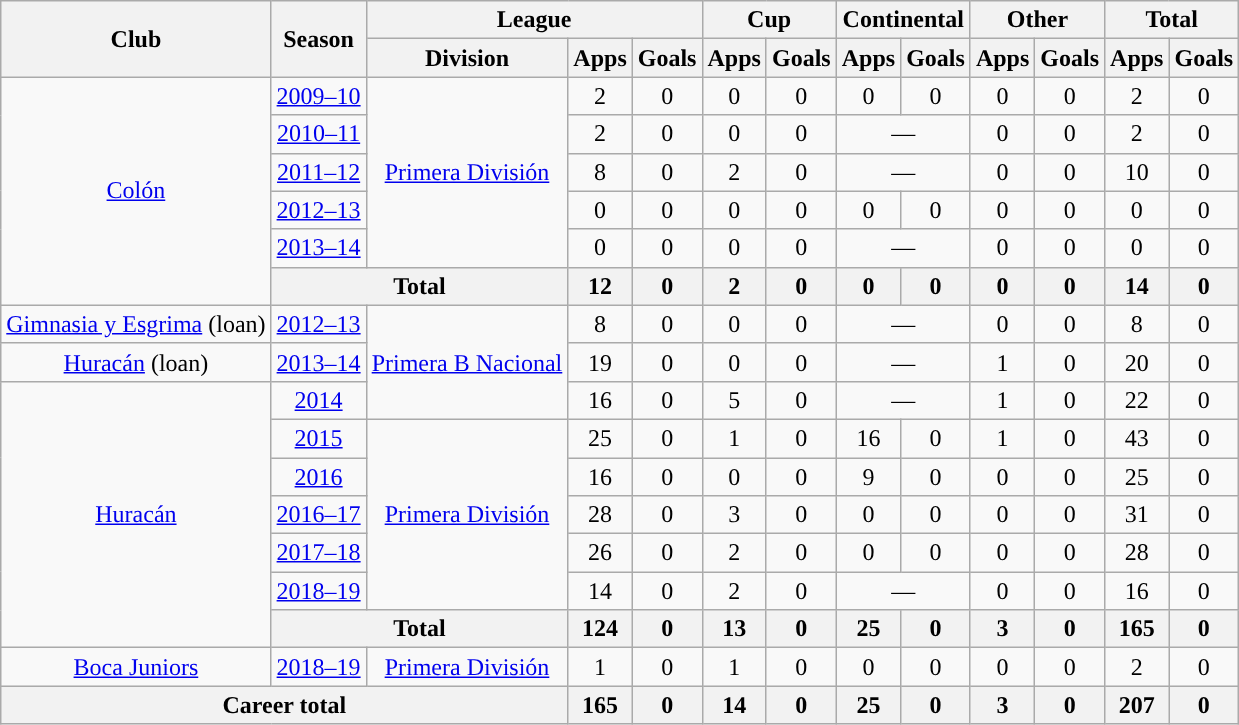<table class="wikitable" style="text-align:center">
<tr>
<th rowspan="2">Club</th>
<th rowspan="2">Season</th>
<th colspan="3">League</th>
<th colspan="2">Cup</th>
<th colspan="2">Continental</th>
<th colspan="2">Other</th>
<th colspan="2">Total</th>
</tr>
<tr>
<th>Division</th>
<th>Apps</th>
<th>Goals</th>
<th>Apps</th>
<th>Goals</th>
<th>Apps</th>
<th>Goals</th>
<th>Apps</th>
<th>Goals</th>
<th>Apps</th>
<th>Goals</th>
</tr>
<tr>
<td rowspan="6"><a href='#'>Colón</a></td>
<td><a href='#'>2009–10</a></td>
<td rowspan="5"><a href='#'>Primera División</a></td>
<td>2</td>
<td>0</td>
<td>0</td>
<td>0</td>
<td>0</td>
<td>0</td>
<td>0</td>
<td>0</td>
<td>2</td>
<td>0</td>
</tr>
<tr>
<td><a href='#'>2010–11</a></td>
<td>2</td>
<td>0</td>
<td>0</td>
<td>0</td>
<td colspan="2">—</td>
<td>0</td>
<td>0</td>
<td>2</td>
<td>0</td>
</tr>
<tr>
<td><a href='#'>2011–12</a></td>
<td>8</td>
<td>0</td>
<td>2</td>
<td>0</td>
<td colspan="2">—</td>
<td>0</td>
<td>0</td>
<td>10</td>
<td>0</td>
</tr>
<tr>
<td><a href='#'>2012–13</a></td>
<td>0</td>
<td>0</td>
<td>0</td>
<td>0</td>
<td>0</td>
<td>0</td>
<td>0</td>
<td>0</td>
<td>0</td>
<td>0</td>
</tr>
<tr>
<td><a href='#'>2013–14</a></td>
<td>0</td>
<td>0</td>
<td>0</td>
<td>0</td>
<td colspan="2">—</td>
<td>0</td>
<td>0</td>
<td>0</td>
<td>0</td>
</tr>
<tr>
<th colspan="2">Total</th>
<th>12</th>
<th>0</th>
<th>2</th>
<th>0</th>
<th>0</th>
<th>0</th>
<th>0</th>
<th>0</th>
<th>14</th>
<th>0</th>
</tr>
<tr>
<td rowspan="1"><a href='#'>Gimnasia y Esgrima</a> (loan)</td>
<td><a href='#'>2012–13</a></td>
<td rowspan="3"><a href='#'>Primera B Nacional</a></td>
<td>8</td>
<td>0</td>
<td>0</td>
<td>0</td>
<td colspan="2">—</td>
<td>0</td>
<td>0</td>
<td>8</td>
<td>0</td>
</tr>
<tr>
<td rowspan="1"><a href='#'>Huracán</a> (loan)</td>
<td><a href='#'>2013–14</a></td>
<td>19</td>
<td>0</td>
<td>0</td>
<td>0</td>
<td colspan="2">—</td>
<td>1</td>
<td>0</td>
<td>20</td>
<td>0</td>
</tr>
<tr>
<td rowspan="7"><a href='#'>Huracán</a></td>
<td><a href='#'>2014</a></td>
<td>16</td>
<td>0</td>
<td>5</td>
<td>0</td>
<td colspan="2">—</td>
<td>1</td>
<td>0</td>
<td>22</td>
<td>0</td>
</tr>
<tr>
<td><a href='#'>2015</a></td>
<td rowspan="5"><a href='#'>Primera División</a></td>
<td>25</td>
<td>0</td>
<td>1</td>
<td>0</td>
<td>16</td>
<td>0</td>
<td>1</td>
<td>0</td>
<td>43</td>
<td>0</td>
</tr>
<tr>
<td><a href='#'>2016</a></td>
<td>16</td>
<td>0</td>
<td>0</td>
<td>0</td>
<td>9</td>
<td>0</td>
<td>0</td>
<td>0</td>
<td>25</td>
<td>0</td>
</tr>
<tr>
<td><a href='#'>2016–17</a></td>
<td>28</td>
<td>0</td>
<td>3</td>
<td>0</td>
<td>0</td>
<td>0</td>
<td>0</td>
<td>0</td>
<td>31</td>
<td>0</td>
</tr>
<tr>
<td><a href='#'>2017–18</a></td>
<td>26</td>
<td>0</td>
<td>2</td>
<td>0</td>
<td>0</td>
<td>0</td>
<td>0</td>
<td>0</td>
<td>28</td>
<td>0</td>
</tr>
<tr>
<td><a href='#'>2018–19</a></td>
<td>14</td>
<td>0</td>
<td>2</td>
<td>0</td>
<td colspan="2">—</td>
<td>0</td>
<td>0</td>
<td>16</td>
<td>0</td>
</tr>
<tr>
<th colspan="2">Total</th>
<th>124</th>
<th>0</th>
<th>13</th>
<th>0</th>
<th>25</th>
<th>0</th>
<th>3</th>
<th>0</th>
<th>165</th>
<th>0</th>
</tr>
<tr>
<td rowspan="1"><a href='#'>Boca Juniors</a></td>
<td><a href='#'>2018–19</a></td>
<td rowspan="1"><a href='#'>Primera División</a></td>
<td>1</td>
<td>0</td>
<td>1</td>
<td>0</td>
<td>0</td>
<td>0</td>
<td>0</td>
<td>0</td>
<td>2</td>
<td>0</td>
</tr>
<tr>
<th colspan="3">Career total</th>
<th>165</th>
<th>0</th>
<th>14</th>
<th>0</th>
<th>25</th>
<th>0</th>
<th>3</th>
<th>0</th>
<th>207</th>
<th>0</th>
</tr>
</table>
